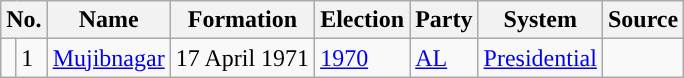<table class="wikitable sortable">
<tr>
<th colspan=2>No.</th>
<th>Name</th>
<th>Formation</th>
<th>Election</th>
<th>Party</th>
<th>System</th>
<th>Source</th>
</tr>
<tr>
<td align=center style="background-color:"></td>
<td>1</td>
<td><a href='#'>Mujibnagar</a></td>
<td>17 April 1971</td>
<td><a href='#'>1970</a></td>
<td><a href='#'>AL</a></td>
<td><a href='#'>Presidential</a></td>
<td></td>
</tr>
</table>
